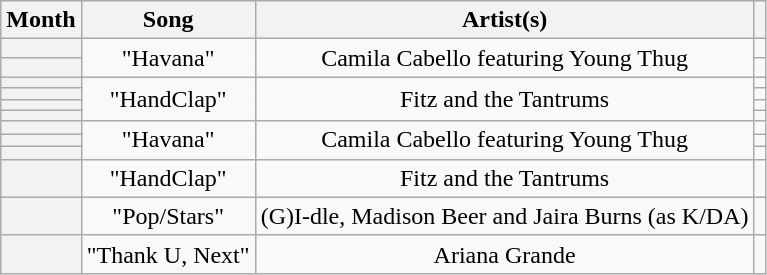<table class="wikitable plainrowheaders sortable" style="text-align:center">
<tr>
<th>Month</th>
<th>Song</th>
<th>Artist(s)</th>
<th class="unsortable"></th>
</tr>
<tr>
<th scope="row"></th>
<td rowspan="2">"Havana"</td>
<td rowspan="2">Camila Cabello featuring Young Thug</td>
<td></td>
</tr>
<tr>
<th scope="row"></th>
<td></td>
</tr>
<tr>
<th scope="row"></th>
<td rowspan="4">"HandClap"</td>
<td rowspan="4">Fitz and the Tantrums</td>
<td></td>
</tr>
<tr>
<th scope="row"></th>
<td></td>
</tr>
<tr>
<th scope="row"></th>
<td></td>
</tr>
<tr>
<th scope="row"></th>
<td></td>
</tr>
<tr>
<th scope="row"></th>
<td rowspan="3">"Havana"</td>
<td rowspan="3">Camila Cabello featuring Young Thug</td>
<td></td>
</tr>
<tr>
<th scope="row"></th>
<td></td>
</tr>
<tr>
<th scope="row"></th>
<td></td>
</tr>
<tr>
<th scope="row"></th>
<td>"HandClap"</td>
<td>Fitz and the Tantrums</td>
<td></td>
</tr>
<tr>
<th scope="row"></th>
<td>"Pop/Stars"</td>
<td>(G)I-dle, Madison Beer and Jaira Burns (as K/DA)</td>
<td></td>
</tr>
<tr>
<th scope="row"></th>
<td>"Thank U, Next"</td>
<td>Ariana Grande</td>
<td></td>
</tr>
</table>
